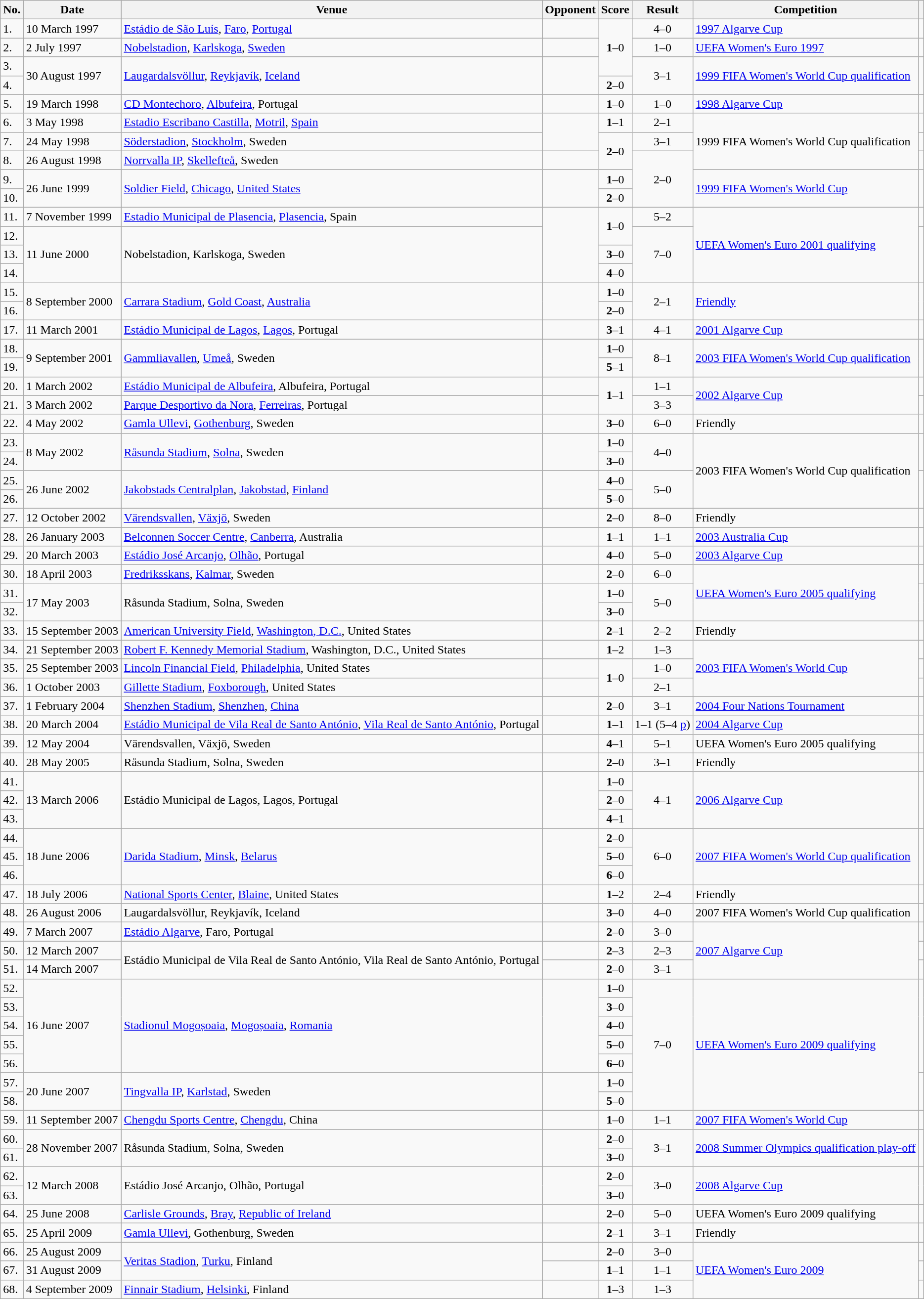<table class="wikitable">
<tr>
<th>No.</th>
<th>Date</th>
<th>Venue</th>
<th>Opponent</th>
<th>Score</th>
<th>Result</th>
<th>Competition</th>
<th></th>
</tr>
<tr>
<td>1.</td>
<td>10 March 1997</td>
<td><a href='#'>Estádio de São Luís</a>, <a href='#'>Faro</a>, <a href='#'>Portugal</a></td>
<td></td>
<td rowspan=3 align=center><strong>1</strong>–0</td>
<td align=center>4–0</td>
<td><a href='#'>1997 Algarve Cup</a></td>
<td></td>
</tr>
<tr>
<td>2.</td>
<td>2 July 1997</td>
<td><a href='#'>Nobelstadion</a>, <a href='#'>Karlskoga</a>, <a href='#'>Sweden</a></td>
<td></td>
<td align=center>1–0</td>
<td><a href='#'>UEFA Women's Euro 1997</a></td>
<td></td>
</tr>
<tr>
<td>3.</td>
<td rowspan=2>30 August 1997</td>
<td rowspan=2><a href='#'>Laugardalsvöllur</a>, <a href='#'>Reykjavík</a>, <a href='#'>Iceland</a></td>
<td rowspan=2></td>
<td rowspan=2 align=center>3–1</td>
<td rowspan=2><a href='#'>1999 FIFA Women's World Cup qualification</a></td>
<td rowspan=2></td>
</tr>
<tr>
<td>4.</td>
<td align=center><strong>2</strong>–0</td>
</tr>
<tr>
<td>5.</td>
<td>19 March 1998</td>
<td><a href='#'>CD Montechoro</a>, <a href='#'>Albufeira</a>, Portugal</td>
<td></td>
<td align=center><strong>1</strong>–0</td>
<td align=center>1–0</td>
<td><a href='#'>1998 Algarve Cup</a></td>
<td></td>
</tr>
<tr>
<td>6.</td>
<td>3 May 1998</td>
<td><a href='#'>Estadio Escribano Castilla</a>, <a href='#'>Motril</a>, <a href='#'>Spain</a></td>
<td rowspan=2></td>
<td align=center><strong>1</strong>–1</td>
<td align=center>2–1</td>
<td rowspan=3>1999 FIFA Women's World Cup qualification</td>
<td></td>
</tr>
<tr>
<td>7.</td>
<td>24 May 1998</td>
<td><a href='#'>Söderstadion</a>, <a href='#'>Stockholm</a>, Sweden</td>
<td rowspan=2 align=center><strong>2</strong>–0</td>
<td align=center>3–1</td>
<td></td>
</tr>
<tr>
<td>8.</td>
<td>26 August 1998</td>
<td><a href='#'>Norrvalla IP</a>, <a href='#'>Skellefteå</a>, Sweden</td>
<td></td>
<td rowspan=3 align=center>2–0</td>
<td></td>
</tr>
<tr>
<td>9.</td>
<td rowspan=2>26 June 1999</td>
<td rowspan=2><a href='#'>Soldier Field</a>, <a href='#'>Chicago</a>, <a href='#'>United States</a></td>
<td rowspan=2></td>
<td align=center><strong>1</strong>–0</td>
<td rowspan=2><a href='#'>1999 FIFA Women's World Cup</a></td>
<td rowspan=2></td>
</tr>
<tr>
<td>10.</td>
<td align=center><strong>2</strong>–0</td>
</tr>
<tr>
<td>11.</td>
<td>7 November 1999</td>
<td><a href='#'>Estadio Municipal de Plasencia</a>, <a href='#'>Plasencia</a>, Spain</td>
<td rowspan=4></td>
<td rowspan=2 align=center><strong>1</strong>–0</td>
<td align=center>5–2</td>
<td rowspan=4><a href='#'>UEFA Women's Euro 2001 qualifying</a></td>
<td></td>
</tr>
<tr>
<td>12.</td>
<td rowspan=3>11 June 2000</td>
<td rowspan=3>Nobelstadion, Karlskoga, Sweden</td>
<td rowspan=3 align=center>7–0</td>
<td rowspan=3></td>
</tr>
<tr>
<td>13.</td>
<td align=center><strong>3</strong>–0</td>
</tr>
<tr>
<td>14.</td>
<td align=center><strong>4</strong>–0</td>
</tr>
<tr>
<td>15.</td>
<td rowspan=2>8 September 2000</td>
<td rowspan=2><a href='#'>Carrara Stadium</a>, <a href='#'>Gold Coast</a>, <a href='#'>Australia</a></td>
<td rowspan=2></td>
<td align=center><strong>1</strong>–0</td>
<td rowspan=2 align=center>2–1</td>
<td rowspan=2><a href='#'>Friendly</a></td>
<td rowspan=2></td>
</tr>
<tr>
<td>16.</td>
<td align=center><strong>2</strong>–0</td>
</tr>
<tr>
<td>17.</td>
<td>11 March 2001</td>
<td><a href='#'>Estádio Municipal de Lagos</a>, <a href='#'>Lagos</a>, Portugal</td>
<td></td>
<td align=center><strong>3</strong>–1</td>
<td align=center>4–1</td>
<td><a href='#'>2001 Algarve Cup</a></td>
<td></td>
</tr>
<tr>
<td>18.</td>
<td rowspan=2>9 September 2001</td>
<td rowspan=2><a href='#'>Gammliavallen</a>, <a href='#'>Umeå</a>, Sweden</td>
<td rowspan=2></td>
<td align=center><strong>1</strong>–0</td>
<td rowspan=2 align=center>8–1</td>
<td rowspan=2><a href='#'>2003 FIFA Women's World Cup qualification</a></td>
<td rowspan=2></td>
</tr>
<tr>
<td>19.</td>
<td align=center><strong>5</strong>–1</td>
</tr>
<tr>
<td>20.</td>
<td>1 March 2002</td>
<td><a href='#'>Estádio Municipal de Albufeira</a>, Albufeira, Portugal</td>
<td></td>
<td rowspan=2 align=center><strong>1</strong>–1</td>
<td align=center>1–1</td>
<td rowspan=2><a href='#'>2002 Algarve Cup</a></td>
<td></td>
</tr>
<tr>
<td>21.</td>
<td>3 March 2002</td>
<td><a href='#'>Parque Desportivo da Nora</a>, <a href='#'>Ferreiras</a>, Portugal</td>
<td></td>
<td align=center>3–3</td>
<td></td>
</tr>
<tr>
<td>22.</td>
<td>4 May 2002</td>
<td><a href='#'>Gamla Ullevi</a>, <a href='#'>Gothenburg</a>, Sweden</td>
<td></td>
<td align=center><strong>3</strong>–0</td>
<td align=center>6–0</td>
<td>Friendly</td>
<td></td>
</tr>
<tr>
<td>23.</td>
<td rowspan=2>8 May 2002</td>
<td rowspan=2><a href='#'>Råsunda Stadium</a>, <a href='#'>Solna</a>, Sweden</td>
<td rowspan=2></td>
<td align=center><strong>1</strong>–0</td>
<td rowspan=2 align=center>4–0</td>
<td rowspan=4>2003 FIFA Women's World Cup qualification</td>
<td rowspan=2></td>
</tr>
<tr>
<td>24.</td>
<td align=center><strong>3</strong>–0</td>
</tr>
<tr>
<td>25.</td>
<td rowspan=2>26 June 2002</td>
<td rowspan=2><a href='#'>Jakobstads Centralplan</a>, <a href='#'>Jakobstad</a>, <a href='#'>Finland</a></td>
<td rowspan=2></td>
<td align=center><strong>4</strong>–0</td>
<td rowspan=2 align=center>5–0</td>
<td rowspan=2></td>
</tr>
<tr>
<td>26.</td>
<td align=center><strong>5</strong>–0</td>
</tr>
<tr>
<td>27.</td>
<td>12 October 2002</td>
<td><a href='#'>Värendsvallen</a>, <a href='#'>Växjö</a>, Sweden</td>
<td></td>
<td align=center><strong>2</strong>–0</td>
<td align=center>8–0</td>
<td>Friendly</td>
<td></td>
</tr>
<tr>
<td>28.</td>
<td>26 January 2003</td>
<td><a href='#'>Belconnen Soccer Centre</a>, <a href='#'>Canberra</a>, Australia</td>
<td></td>
<td align=center><strong>1</strong>–1</td>
<td align=center>1–1</td>
<td><a href='#'>2003 Australia Cup</a></td>
<td></td>
</tr>
<tr>
<td>29.</td>
<td>20 March 2003</td>
<td><a href='#'>Estádio José Arcanjo</a>, <a href='#'>Olhão</a>, Portugal</td>
<td></td>
<td align=center><strong>4</strong>–0</td>
<td align=center>5–0</td>
<td><a href='#'>2003 Algarve Cup</a></td>
<td></td>
</tr>
<tr>
<td>30.</td>
<td>18 April 2003</td>
<td><a href='#'>Fredriksskans</a>, <a href='#'>Kalmar</a>, Sweden</td>
<td></td>
<td align=center><strong>2</strong>–0</td>
<td align=center>6–0</td>
<td rowspan=3><a href='#'>UEFA Women's Euro 2005 qualifying</a></td>
<td></td>
</tr>
<tr>
<td>31.</td>
<td rowspan=2>17 May 2003</td>
<td rowspan=2>Råsunda Stadium, Solna, Sweden</td>
<td rowspan=2></td>
<td align=center><strong>1</strong>–0</td>
<td rowspan=2 align=center>5–0</td>
<td rowspan=2></td>
</tr>
<tr>
<td>32.</td>
<td align=center><strong>3</strong>–0</td>
</tr>
<tr>
<td>33.</td>
<td>15 September 2003</td>
<td><a href='#'>American University Field</a>, <a href='#'>Washington, D.C.</a>, United States</td>
<td></td>
<td align=center><strong>2</strong>–1</td>
<td align=center>2–2</td>
<td>Friendly</td>
<td></td>
</tr>
<tr>
<td>34.</td>
<td>21 September 2003</td>
<td><a href='#'>Robert F. Kennedy Memorial Stadium</a>, Washington, D.C., United States</td>
<td></td>
<td align=center><strong>1</strong>–2</td>
<td align=center>1–3</td>
<td rowspan=3><a href='#'>2003 FIFA Women's World Cup</a></td>
<td></td>
</tr>
<tr>
<td>35.</td>
<td>25 September 2003</td>
<td><a href='#'>Lincoln Financial Field</a>, <a href='#'>Philadelphia</a>, United States</td>
<td></td>
<td rowspan=2 align=center><strong>1</strong>–0</td>
<td align=center>1–0</td>
<td></td>
</tr>
<tr>
<td>36.</td>
<td>1 October 2003</td>
<td><a href='#'>Gillette Stadium</a>, <a href='#'>Foxborough</a>, United States</td>
<td></td>
<td align=center>2–1</td>
<td></td>
</tr>
<tr>
<td>37.</td>
<td>1 February 2004</td>
<td><a href='#'>Shenzhen Stadium</a>, <a href='#'>Shenzhen</a>, <a href='#'>China</a></td>
<td></td>
<td align=center><strong>2</strong>–0</td>
<td align=center>3–1</td>
<td><a href='#'>2004 Four Nations Tournament</a></td>
<td></td>
</tr>
<tr>
<td>38.</td>
<td>20 March 2004</td>
<td><a href='#'>Estádio Municipal de Vila Real de Santo António</a>, <a href='#'>Vila Real de Santo António</a>, Portugal</td>
<td></td>
<td align=center><strong>1</strong>–1</td>
<td align=center>1–1 (5–4 <a href='#'>p</a>)</td>
<td><a href='#'>2004 Algarve Cup</a></td>
<td></td>
</tr>
<tr>
<td>39.</td>
<td>12 May 2004</td>
<td>Värendsvallen, Växjö, Sweden</td>
<td></td>
<td align=center><strong>4</strong>–1</td>
<td align=center>5–1</td>
<td>UEFA Women's Euro 2005 qualifying</td>
<td></td>
</tr>
<tr>
<td>40.</td>
<td>28 May 2005</td>
<td>Råsunda Stadium, Solna, Sweden</td>
<td></td>
<td align=center><strong>2</strong>–0</td>
<td align=center>3–1</td>
<td>Friendly</td>
<td></td>
</tr>
<tr>
<td>41.</td>
<td rowspan=3>13 March 2006</td>
<td rowspan=3>Estádio Municipal de Lagos, Lagos, Portugal</td>
<td rowspan=3></td>
<td align=center><strong>1</strong>–0</td>
<td rowspan=3 align=center>4–1</td>
<td rowspan=3><a href='#'>2006 Algarve Cup</a></td>
<td rowspan=3></td>
</tr>
<tr>
<td>42.</td>
<td align=center><strong>2</strong>–0</td>
</tr>
<tr>
<td>43.</td>
<td align=center><strong>4</strong>–1</td>
</tr>
<tr>
<td>44.</td>
<td rowspan=3>18 June 2006</td>
<td rowspan=3><a href='#'>Darida Stadium</a>, <a href='#'>Minsk</a>, <a href='#'>Belarus</a></td>
<td rowspan=3></td>
<td align=center><strong>2</strong>–0</td>
<td rowspan=3 align=center>6–0</td>
<td rowspan=3><a href='#'>2007 FIFA Women's World Cup qualification</a></td>
<td rowspan=3></td>
</tr>
<tr>
<td>45.</td>
<td align=center><strong>5</strong>–0</td>
</tr>
<tr>
<td>46.</td>
<td align=center><strong>6</strong>–0</td>
</tr>
<tr>
<td>47.</td>
<td>18 July 2006</td>
<td><a href='#'>National Sports Center</a>, <a href='#'>Blaine</a>, United States</td>
<td></td>
<td align=center><strong>1</strong>–2</td>
<td align=center>2–4</td>
<td>Friendly</td>
<td></td>
</tr>
<tr>
<td>48.</td>
<td>26 August 2006</td>
<td>Laugardalsvöllur, Reykjavík, Iceland</td>
<td></td>
<td align=center><strong>3</strong>–0</td>
<td align=center>4–0</td>
<td>2007 FIFA Women's World Cup qualification</td>
<td></td>
</tr>
<tr>
<td>49.</td>
<td>7 March 2007</td>
<td><a href='#'>Estádio Algarve</a>, Faro, Portugal</td>
<td></td>
<td align=center><strong>2</strong>–0</td>
<td align=center>3–0</td>
<td rowspan=3><a href='#'>2007 Algarve Cup</a></td>
<td></td>
</tr>
<tr>
<td>50.</td>
<td>12 March 2007</td>
<td rowspan=2>Estádio Municipal de Vila Real de Santo António, Vila Real de Santo António, Portugal</td>
<td></td>
<td align=center><strong>2</strong>–3</td>
<td align=center>2–3</td>
<td></td>
</tr>
<tr>
<td>51.</td>
<td>14 March 2007</td>
<td></td>
<td align=center><strong>2</strong>–0</td>
<td align=center>3–1</td>
<td></td>
</tr>
<tr>
<td>52.</td>
<td rowspan=5>16 June 2007</td>
<td rowspan=5><a href='#'>Stadionul Mogoșoaia</a>, <a href='#'>Mogoșoaia</a>, <a href='#'>Romania</a></td>
<td rowspan=5></td>
<td align=center><strong>1</strong>–0</td>
<td rowspan=7 align=center>7–0</td>
<td rowspan=7><a href='#'>UEFA Women's Euro 2009 qualifying</a></td>
<td rowspan=5></td>
</tr>
<tr>
<td>53.</td>
<td align=center><strong>3</strong>–0</td>
</tr>
<tr>
<td>54.</td>
<td align=center><strong>4</strong>–0</td>
</tr>
<tr>
<td>55.</td>
<td align=center><strong>5</strong>–0</td>
</tr>
<tr>
<td>56.</td>
<td align=center><strong>6</strong>–0</td>
</tr>
<tr>
<td>57.</td>
<td rowspan=2>20 June 2007</td>
<td rowspan=2><a href='#'>Tingvalla IP</a>, <a href='#'>Karlstad</a>, Sweden</td>
<td rowspan=2></td>
<td align=center><strong>1</strong>–0</td>
<td rowspan=2></td>
</tr>
<tr>
<td>58.</td>
<td align=center><strong>5</strong>–0</td>
</tr>
<tr>
<td>59.</td>
<td>11 September 2007</td>
<td><a href='#'>Chengdu Sports Centre</a>, <a href='#'>Chengdu</a>, China</td>
<td></td>
<td align=center><strong>1</strong>–0</td>
<td align=center>1–1</td>
<td><a href='#'>2007 FIFA Women's World Cup</a></td>
<td></td>
</tr>
<tr>
<td>60.</td>
<td rowspan=2>28 November 2007</td>
<td rowspan=2>Råsunda Stadium, Solna, Sweden</td>
<td rowspan=2></td>
<td align=center><strong>2</strong>–0</td>
<td rowspan=2 align=center>3–1</td>
<td rowspan=2><a href='#'>2008 Summer Olympics qualification play-off</a></td>
<td rowspan=2></td>
</tr>
<tr>
<td>61.</td>
<td align=center><strong>3</strong>–0</td>
</tr>
<tr>
<td>62.</td>
<td rowspan=2>12 March 2008</td>
<td rowspan=2>Estádio José Arcanjo, Olhão, Portugal</td>
<td rowspan=2></td>
<td align=center><strong>2</strong>–0</td>
<td rowspan=2 align=center>3–0</td>
<td rowspan=2><a href='#'>2008 Algarve Cup</a></td>
<td rowspan=2></td>
</tr>
<tr>
<td>63.</td>
<td align=center><strong>3</strong>–0</td>
</tr>
<tr>
<td>64.</td>
<td>25 June 2008</td>
<td><a href='#'>Carlisle Grounds</a>, <a href='#'>Bray</a>, <a href='#'>Republic of Ireland</a></td>
<td></td>
<td align=center><strong>2</strong>–0</td>
<td align=center>5–0</td>
<td>UEFA Women's Euro 2009 qualifying</td>
<td></td>
</tr>
<tr>
<td>65.</td>
<td>25 April 2009</td>
<td><a href='#'>Gamla Ullevi</a>, Gothenburg, Sweden</td>
<td></td>
<td align=center><strong>2</strong>–1</td>
<td align=center>3–1</td>
<td>Friendly</td>
<td></td>
</tr>
<tr>
<td>66.</td>
<td>25 August 2009</td>
<td rowspan=2><a href='#'>Veritas Stadion</a>, <a href='#'>Turku</a>, Finland</td>
<td></td>
<td align=center><strong>2</strong>–0</td>
<td align=center>3–0</td>
<td rowspan=3><a href='#'>UEFA Women's Euro 2009</a></td>
<td></td>
</tr>
<tr>
<td>67.</td>
<td>31 August 2009</td>
<td></td>
<td align=center><strong>1</strong>–1</td>
<td align=center>1–1</td>
<td></td>
</tr>
<tr>
<td>68.</td>
<td>4 September 2009</td>
<td><a href='#'>Finnair Stadium</a>, <a href='#'>Helsinki</a>, Finland</td>
<td></td>
<td align=center><strong>1</strong>–3</td>
<td align=center>1–3</td>
<td></td>
</tr>
</table>
